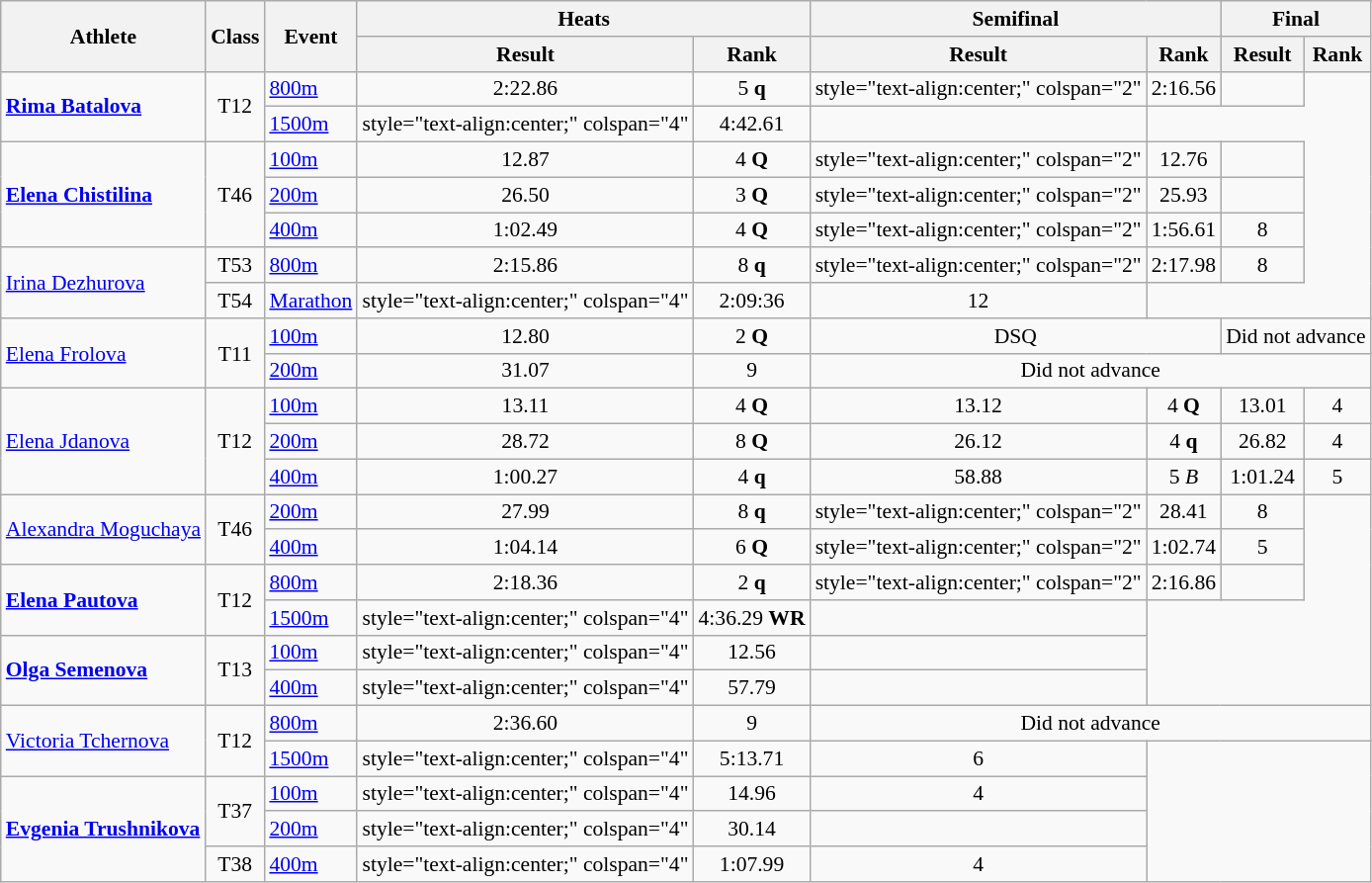<table class=wikitable style="font-size:90%">
<tr>
<th rowspan="2">Athlete</th>
<th rowspan="2">Class</th>
<th rowspan="2">Event</th>
<th colspan="2">Heats</th>
<th colspan="2">Semifinal</th>
<th colspan="2">Final</th>
</tr>
<tr>
<th>Result</th>
<th>Rank</th>
<th>Result</th>
<th>Rank</th>
<th>Result</th>
<th>Rank</th>
</tr>
<tr>
<td rowspan="2"><strong><a href='#'>Rima Batalova</a></strong></td>
<td rowspan="2" style="text-align:center;">T12</td>
<td><a href='#'>800m</a></td>
<td style="text-align:center;">2:22.86</td>
<td style="text-align:center;">5 <strong>q</strong></td>
<td>style="text-align:center;" colspan="2" </td>
<td style="text-align:center;">2:16.56</td>
<td style="text-align:center;"></td>
</tr>
<tr>
<td><a href='#'>1500m</a></td>
<td>style="text-align:center;" colspan="4" </td>
<td style="text-align:center;">4:42.61</td>
<td style="text-align:center;"></td>
</tr>
<tr>
<td rowspan="3"><strong><a href='#'>Elena Chistilina</a></strong></td>
<td rowspan="3" style="text-align:center;">T46</td>
<td><a href='#'>100m</a></td>
<td style="text-align:center;">12.87</td>
<td style="text-align:center;">4 <strong>Q</strong></td>
<td>style="text-align:center;" colspan="2" </td>
<td style="text-align:center;">12.76</td>
<td style="text-align:center;"></td>
</tr>
<tr>
<td><a href='#'>200m</a></td>
<td style="text-align:center;">26.50</td>
<td style="text-align:center;">3 <strong>Q</strong></td>
<td>style="text-align:center;" colspan="2" </td>
<td style="text-align:center;">25.93</td>
<td style="text-align:center;"></td>
</tr>
<tr>
<td><a href='#'>400m</a></td>
<td style="text-align:center;">1:02.49</td>
<td style="text-align:center;">4 <strong>Q</strong></td>
<td>style="text-align:center;" colspan="2" </td>
<td style="text-align:center;">1:56.61</td>
<td style="text-align:center;">8</td>
</tr>
<tr>
<td rowspan="2"><a href='#'>Irina Dezhurova</a></td>
<td style="text-align:center;">T53</td>
<td><a href='#'>800m</a></td>
<td style="text-align:center;">2:15.86</td>
<td style="text-align:center;">8 <strong>q</strong></td>
<td>style="text-align:center;" colspan="2" </td>
<td style="text-align:center;">2:17.98</td>
<td style="text-align:center;">8</td>
</tr>
<tr>
<td style="text-align:center;">T54</td>
<td><a href='#'>Marathon</a></td>
<td>style="text-align:center;" colspan="4" </td>
<td style="text-align:center;">2:09:36</td>
<td style="text-align:center;">12</td>
</tr>
<tr>
<td rowspan="2"><a href='#'>Elena Frolova</a></td>
<td rowspan="2" style="text-align:center;">T11</td>
<td><a href='#'>100m</a></td>
<td style="text-align:center;">12.80</td>
<td style="text-align:center;">2 <strong>Q</strong></td>
<td style="text-align:center;" colspan="2">DSQ</td>
<td style="text-align:center;" colspan="2">Did not advance</td>
</tr>
<tr>
<td><a href='#'>200m</a></td>
<td style="text-align:center;">31.07</td>
<td style="text-align:center;">9</td>
<td style="text-align:center;" colspan="4">Did not advance</td>
</tr>
<tr>
<td rowspan="3"><a href='#'>Elena Jdanova</a></td>
<td rowspan="3" style="text-align:center;">T12</td>
<td><a href='#'>100m</a></td>
<td style="text-align:center;">13.11</td>
<td style="text-align:center;">4 <strong>Q</strong></td>
<td style="text-align:center;">13.12</td>
<td style="text-align:center;">4 <strong>Q</strong></td>
<td style="text-align:center;">13.01</td>
<td style="text-align:center;">4</td>
</tr>
<tr>
<td><a href='#'>200m</a></td>
<td style="text-align:center;">28.72</td>
<td style="text-align:center;">8 <strong>Q</strong></td>
<td style="text-align:center;">26.12</td>
<td style="text-align:center;">4 <strong>q</strong></td>
<td style="text-align:center;">26.82</td>
<td style="text-align:center;">4</td>
</tr>
<tr>
<td><a href='#'>400m</a></td>
<td style="text-align:center;">1:00.27</td>
<td style="text-align:center;">4 <strong>q</strong></td>
<td style="text-align:center;">58.88</td>
<td style="text-align:center;">5 <em>B</em></td>
<td style="text-align:center;">1:01.24</td>
<td style="text-align:center;">5</td>
</tr>
<tr>
<td rowspan="2"><a href='#'>Alexandra Moguchaya</a></td>
<td rowspan="2" style="text-align:center;">T46</td>
<td><a href='#'>200m</a></td>
<td style="text-align:center;">27.99</td>
<td style="text-align:center;">8 <strong>q</strong></td>
<td>style="text-align:center;" colspan="2" </td>
<td style="text-align:center;">28.41</td>
<td style="text-align:center;">8</td>
</tr>
<tr>
<td><a href='#'>400m</a></td>
<td style="text-align:center;">1:04.14</td>
<td style="text-align:center;">6 <strong>Q</strong></td>
<td>style="text-align:center;" colspan="2" </td>
<td style="text-align:center;">1:02.74</td>
<td style="text-align:center;">5</td>
</tr>
<tr>
<td rowspan="2"><strong><a href='#'>Elena Pautova</a></strong></td>
<td rowspan="2" style="text-align:center;">T12</td>
<td><a href='#'>800m</a></td>
<td style="text-align:center;">2:18.36</td>
<td style="text-align:center;">2 <strong>q</strong></td>
<td>style="text-align:center;" colspan="2" </td>
<td style="text-align:center;">2:16.86</td>
<td style="text-align:center;"></td>
</tr>
<tr>
<td><a href='#'>1500m</a></td>
<td>style="text-align:center;" colspan="4" </td>
<td style="text-align:center;">4:36.29 <strong>WR</strong></td>
<td style="text-align:center;"></td>
</tr>
<tr>
<td rowspan="2"><strong><a href='#'>Olga Semenova</a></strong></td>
<td rowspan="2" style="text-align:center;">T13</td>
<td><a href='#'>100m</a></td>
<td>style="text-align:center;" colspan="4" </td>
<td style="text-align:center;">12.56</td>
<td style="text-align:center;"></td>
</tr>
<tr>
<td><a href='#'>400m</a></td>
<td>style="text-align:center;" colspan="4" </td>
<td style="text-align:center;">57.79</td>
<td style="text-align:center;"></td>
</tr>
<tr>
<td rowspan="2"><a href='#'>Victoria Tchernova</a></td>
<td rowspan="2" style="text-align:center;">T12</td>
<td><a href='#'>800m</a></td>
<td style="text-align:center;">2:36.60</td>
<td style="text-align:center;">9</td>
<td style="text-align:center;" colspan="4">Did not advance</td>
</tr>
<tr>
<td><a href='#'>1500m</a></td>
<td>style="text-align:center;" colspan="4" </td>
<td style="text-align:center;">5:13.71</td>
<td style="text-align:center;">6</td>
</tr>
<tr>
<td rowspan="3"><strong><a href='#'>Evgenia Trushnikova</a></strong></td>
<td rowspan="2" style="text-align:center;">T37</td>
<td><a href='#'>100m</a></td>
<td>style="text-align:center;" colspan="4" </td>
<td style="text-align:center;">14.96</td>
<td style="text-align:center;">4</td>
</tr>
<tr>
<td><a href='#'>200m</a></td>
<td>style="text-align:center;" colspan="4" </td>
<td style="text-align:center;">30.14</td>
<td style="text-align:center;"></td>
</tr>
<tr>
<td style="text-align:center;">T38</td>
<td><a href='#'>400m</a></td>
<td>style="text-align:center;" colspan="4" </td>
<td style="text-align:center;">1:07.99</td>
<td style="text-align:center;">4</td>
</tr>
</table>
